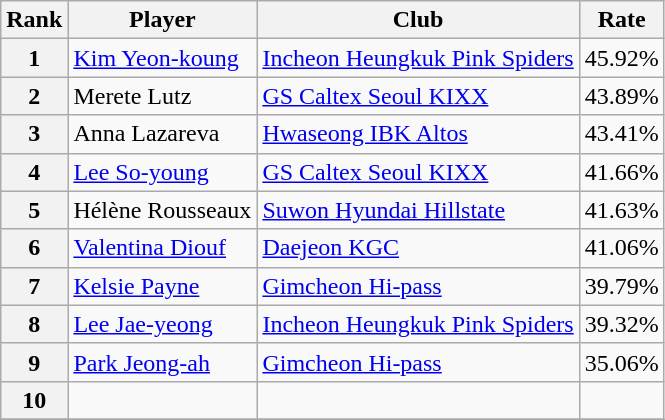<table class=wikitable>
<tr>
<th>Rank</th>
<th>Player</th>
<th>Club</th>
<th>Rate</th>
</tr>
<tr>
<th>1</th>
<td> <a href='#'>Kim Yeon-koung</a></td>
<td><a href='#'>Incheon Heungkuk Pink Spiders</a></td>
<td align=center>45.92%</td>
</tr>
<tr>
<th>2</th>
<td> Merete Lutz</td>
<td><a href='#'>GS Caltex Seoul KIXX</a></td>
<td align=center>43.89%</td>
</tr>
<tr>
<th>3</th>
<td> Anna Lazareva</td>
<td><a href='#'>Hwaseong IBK Altos</a></td>
<td align=center>43.41%</td>
</tr>
<tr>
<th>4</th>
<td> <a href='#'>Lee So-young</a></td>
<td><a href='#'>GS Caltex Seoul KIXX</a></td>
<td align=center>41.66%</td>
</tr>
<tr>
<th>5</th>
<td> Hélène Rousseaux</td>
<td><a href='#'> Suwon Hyundai Hillstate</a></td>
<td align=center>41.63%</td>
</tr>
<tr>
<th>6</th>
<td> <a href='#'>Valentina Diouf</a></td>
<td><a href='#'>Daejeon KGC</a></td>
<td align=center>41.06%</td>
</tr>
<tr>
<th>7</th>
<td> <a href='#'>Kelsie Payne</a></td>
<td><a href='#'>Gimcheon Hi-pass</a></td>
<td align=center>39.79%</td>
</tr>
<tr>
<th>8</th>
<td> <a href='#'>Lee Jae-yeong</a></td>
<td><a href='#'>Incheon Heungkuk Pink Spiders</a></td>
<td align=center>39.32%</td>
</tr>
<tr>
<th>9</th>
<td> <a href='#'>Park Jeong-ah</a></td>
<td><a href='#'>Gimcheon Hi-pass</a></td>
<td align=center>35.06%</td>
</tr>
<tr>
<th>10</th>
<td></td>
<td></td>
<td align=center></td>
</tr>
<tr>
</tr>
</table>
